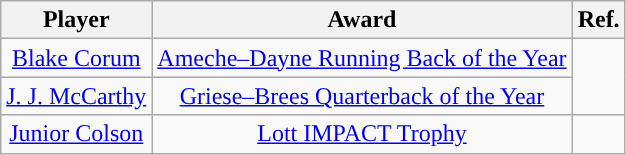<table class="wikitable sortable sortable" style="text-align: center">
<tr align=center>
<th>Player</th>
<th>Award</th>
<th>Ref.</th>
</tr>
<tr>
<td><a href='#'>Blake Corum</a></td>
<td><a href='#'>Ameche–Dayne Running Back of the Year</a></td>
<td rowspan="2"></td>
</tr>
<tr>
<td><a href='#'>J. J. McCarthy</a></td>
<td><a href='#'>Griese–Brees Quarterback of the Year</a></td>
</tr>
<tr>
<td><a href='#'>Junior Colson</a></td>
<td><a href='#'>Lott IMPACT Trophy</a></td>
<td></td>
</tr>
</table>
